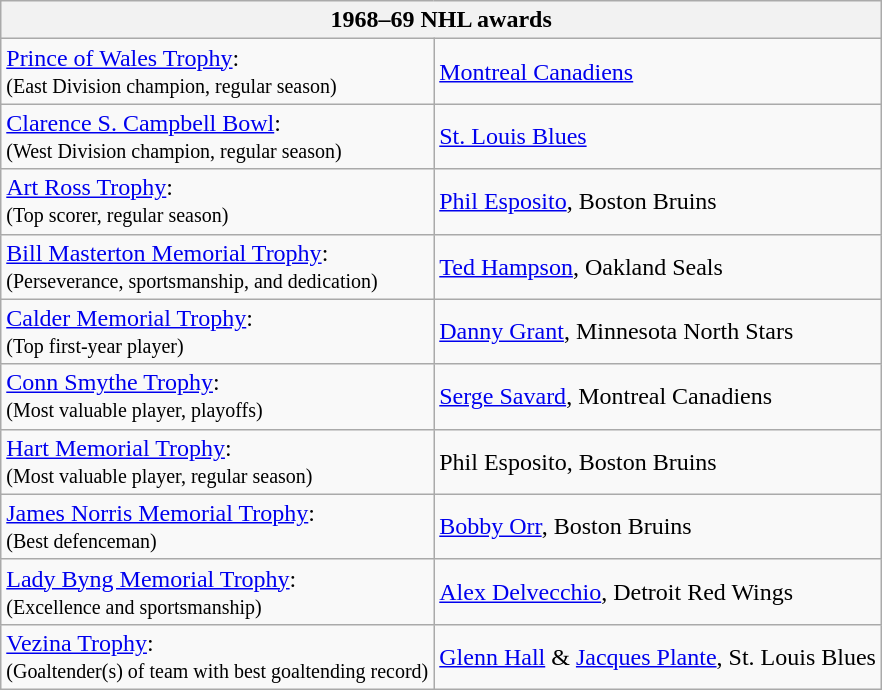<table class="wikitable">
<tr>
<th bgcolor="#DDDDDD" colspan="2">1968–69 NHL awards</th>
</tr>
<tr>
<td><a href='#'>Prince of Wales Trophy</a>:<br><small>(East Division champion, regular season)</small></td>
<td><a href='#'>Montreal Canadiens</a></td>
</tr>
<tr>
<td><a href='#'>Clarence S. Campbell Bowl</a>:<br><small>(West Division champion, regular season)</small></td>
<td><a href='#'>St. Louis Blues</a></td>
</tr>
<tr>
<td><a href='#'>Art Ross Trophy</a>:<br><small>(Top scorer, regular season)</small></td>
<td><a href='#'>Phil Esposito</a>, Boston Bruins</td>
</tr>
<tr>
<td><a href='#'>Bill Masterton Memorial Trophy</a>:<br><small>(Perseverance, sportsmanship, and dedication)</small></td>
<td><a href='#'>Ted Hampson</a>, Oakland Seals</td>
</tr>
<tr>
<td><a href='#'>Calder Memorial Trophy</a>:<br><small>(Top first-year player)</small></td>
<td><a href='#'>Danny Grant</a>, Minnesota North Stars</td>
</tr>
<tr>
<td><a href='#'>Conn Smythe Trophy</a>:<br><small>(Most valuable player, playoffs)</small></td>
<td><a href='#'>Serge Savard</a>, Montreal Canadiens</td>
</tr>
<tr>
<td><a href='#'>Hart Memorial Trophy</a>:<br><small>(Most valuable player, regular season)</small></td>
<td>Phil Esposito, Boston Bruins</td>
</tr>
<tr>
<td><a href='#'>James Norris Memorial Trophy</a>:<br><small>(Best defenceman)</small></td>
<td><a href='#'>Bobby Orr</a>, Boston Bruins</td>
</tr>
<tr>
<td><a href='#'>Lady Byng Memorial Trophy</a>:<br><small>(Excellence and sportsmanship)</small></td>
<td><a href='#'>Alex Delvecchio</a>, Detroit Red Wings</td>
</tr>
<tr>
<td><a href='#'>Vezina Trophy</a>:<br><small>(Goaltender(s) of team with best goaltending record)</small></td>
<td><a href='#'>Glenn Hall</a> & <a href='#'>Jacques Plante</a>, St. Louis Blues</td>
</tr>
</table>
